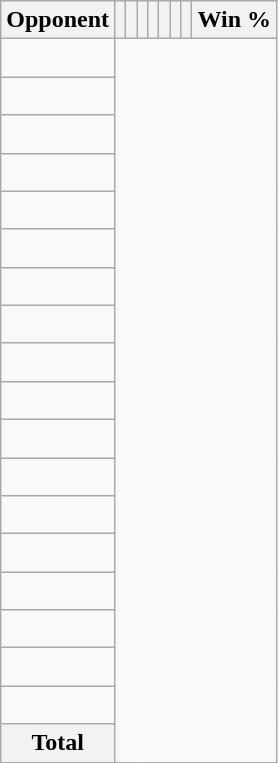<table class="wikitable sortable collapsible collapsed" style="text-align: center;">
<tr>
<th>Opponent</th>
<th></th>
<th></th>
<th></th>
<th></th>
<th></th>
<th></th>
<th></th>
<th>Win %</th>
</tr>
<tr>
<td align="left"><br></td>
</tr>
<tr>
<td align="left"><br></td>
</tr>
<tr>
<td align="left"><br></td>
</tr>
<tr>
<td align="left"><br></td>
</tr>
<tr>
<td align="left"><br></td>
</tr>
<tr>
<td align="left"><br></td>
</tr>
<tr>
<td align="left"><br></td>
</tr>
<tr>
<td align="left"><br></td>
</tr>
<tr>
<td align="left"><br></td>
</tr>
<tr>
<td align="left"><br></td>
</tr>
<tr>
<td align="left"><br></td>
</tr>
<tr>
<td align="left"><br></td>
</tr>
<tr>
<td align="left"><br></td>
</tr>
<tr>
<td align="left"><br></td>
</tr>
<tr>
<td align="left"><br></td>
</tr>
<tr>
<td align="left"><br></td>
</tr>
<tr>
<td align="left"><br></td>
</tr>
<tr>
<td align="left"><br></td>
</tr>
<tr class="sortbottom">
<th>Total<br></th>
</tr>
</table>
